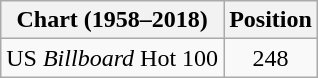<table class="wikitable plainrowheaders">
<tr>
<th>Chart (1958–2018)</th>
<th>Position</th>
</tr>
<tr>
<td>US <em>Billboard</em> Hot 100</td>
<td style="text-align:center;">248</td>
</tr>
</table>
